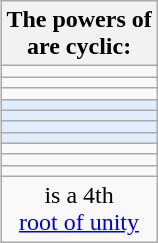<table class="wikitable" style="float: right; margin-left: 1em; text-align: center;">
<tr>
<th>The powers of <br> are cyclic:</th>
</tr>
<tr>
<td></td>
</tr>
<tr>
<td></td>
</tr>
<tr>
<td></td>
</tr>
<tr>
<td style="background:#e1edfd;"></td>
</tr>
<tr>
<td style="background:#e1edfd;"></td>
</tr>
<tr>
<td style="background:#e1edfd;"></td>
</tr>
<tr>
<td style="background:#e1edfd;"></td>
</tr>
<tr>
<td></td>
</tr>
<tr>
<td></td>
</tr>
<tr>
<td></td>
</tr>
<tr>
<td> is a 4th<br> <a href='#'>root of unity</a></td>
</tr>
</table>
